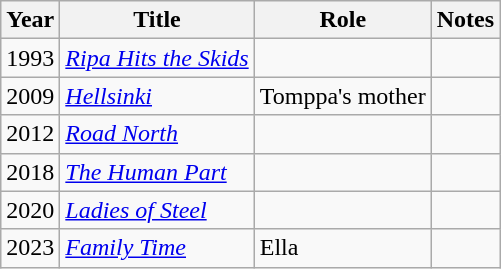<table class="wikitable sortable">
<tr>
<th>Year</th>
<th>Title</th>
<th>Role</th>
<th class="unsortable">Notes</th>
</tr>
<tr>
<td>1993</td>
<td><em><a href='#'>Ripa Hits the Skids</a></em></td>
<td></td>
<td></td>
</tr>
<tr>
<td>2009</td>
<td><em><a href='#'>Hellsinki</a></em></td>
<td>Tomppa's mother</td>
<td></td>
</tr>
<tr>
<td>2012</td>
<td><em><a href='#'>Road North</a></em></td>
<td></td>
<td></td>
</tr>
<tr>
<td>2018</td>
<td><em><a href='#'>The Human Part</a></em></td>
<td></td>
<td></td>
</tr>
<tr>
<td>2020</td>
<td><em><a href='#'>Ladies of Steel</a></em></td>
<td></td>
<td></td>
</tr>
<tr>
<td>2023</td>
<td><em><a href='#'>Family Time</a></em></td>
<td>Ella</td>
<td></td>
</tr>
</table>
